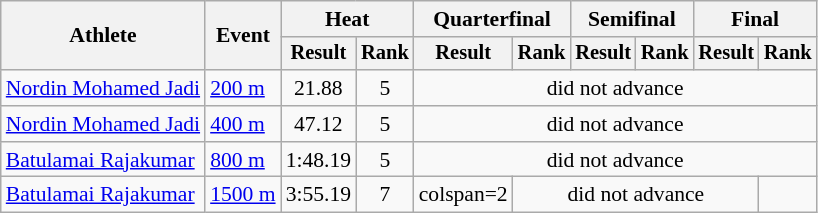<table class="wikitable" style="font-size:90%">
<tr>
<th rowspan="2">Athlete</th>
<th rowspan="2">Event</th>
<th colspan="2">Heat</th>
<th colspan="2">Quarterfinal</th>
<th colspan="2">Semifinal</th>
<th colspan="2">Final</th>
</tr>
<tr style="font-size:95%">
<th>Result</th>
<th>Rank</th>
<th>Result</th>
<th>Rank</th>
<th>Result</th>
<th>Rank</th>
<th>Result</th>
<th>Rank</th>
</tr>
<tr align=center>
<td align=left><a href='#'>Nordin Mohamed Jadi</a></td>
<td align=left><a href='#'>200 m</a></td>
<td>21.88</td>
<td>5</td>
<td colspan=6>did not advance</td>
</tr>
<tr align=center>
<td align=left><a href='#'>Nordin Mohamed Jadi</a></td>
<td align=left><a href='#'>400 m</a></td>
<td>47.12</td>
<td>5</td>
<td colspan=6>did not advance</td>
</tr>
<tr align=center>
<td align=left><a href='#'>Batulamai Rajakumar</a></td>
<td align=left><a href='#'>800 m</a></td>
<td>1:48.19</td>
<td>5</td>
<td colspan=6>did not advance</td>
</tr>
<tr align=center>
<td align=left><a href='#'>Batulamai Rajakumar</a></td>
<td align=left><a href='#'>1500 m</a></td>
<td>3:55.19</td>
<td>7</td>
<td>colspan=2 </td>
<td colspan=4>did not advance</td>
</tr>
</table>
